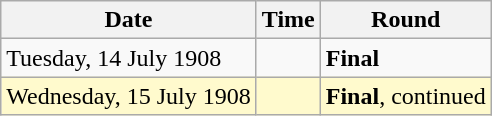<table class="wikitable">
<tr>
<th>Date</th>
<th>Time</th>
<th>Round</th>
</tr>
<tr>
<td>Tuesday, 14 July 1908</td>
<td></td>
<td><strong>Final</strong></td>
</tr>
<tr style=background:lemonchiffon>
<td>Wednesday, 15 July 1908</td>
<td></td>
<td><strong>Final</strong>, continued</td>
</tr>
</table>
